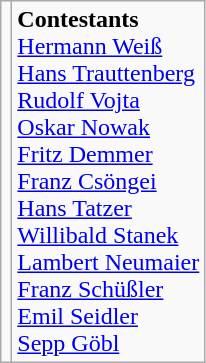<table class="wikitable" style="text-align:center">
<tr>
<td></td>
<td align=left><strong>Contestants</strong> <br> <a href='#'>Hermann Weiß</a> <br> <a href='#'>Hans Trauttenberg</a> <br> <a href='#'>Rudolf Vojta</a> <br> <a href='#'>Oskar Nowak</a> <br> <a href='#'>Fritz Demmer</a> <br> <a href='#'>Franz Csöngei</a> <br> <a href='#'>Hans Tatzer</a> <br> <a href='#'>Willibald Stanek</a> <br> <a href='#'>Lambert Neumaier</a> <br> <a href='#'>Franz Schüßler</a> <br> <a href='#'>Emil Seidler</a> <br> <a href='#'>Sepp Göbl</a></td>
</tr>
</table>
